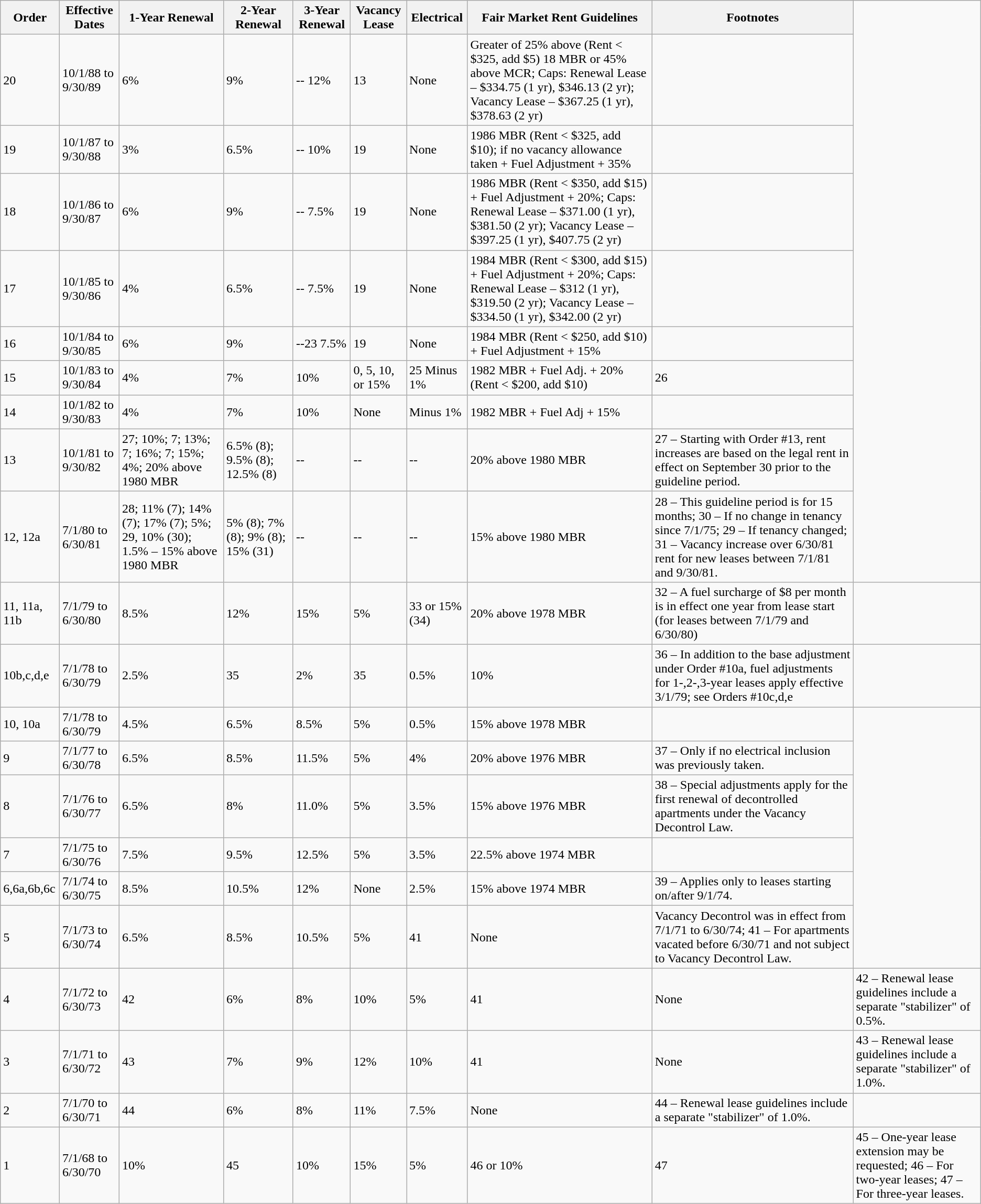<table class="wikitable">
<tr>
<th>Order</th>
<th>Effective Dates</th>
<th>1‑Year Renewal</th>
<th>2‑Year Renewal</th>
<th>3‑Year Renewal</th>
<th>Vacancy Lease</th>
<th>Electrical</th>
<th>Fair Market Rent Guidelines</th>
<th>Footnotes</th>
</tr>
<tr>
<td>20</td>
<td>10/1/88 to 9/30/89</td>
<td>6%</td>
<td>9%</td>
<td>-- 12%</td>
<td>13</td>
<td>None</td>
<td>Greater of 25% above (Rent < $325, add $5) 18 MBR or 45% above MCR; Caps: Renewal Lease – $334.75 (1 yr), $346.13 (2 yr); Vacancy Lease – $367.25 (1 yr), $378.63 (2 yr)</td>
<td></td>
</tr>
<tr>
<td>19</td>
<td>10/1/87 to 9/30/88</td>
<td>3%</td>
<td>6.5%</td>
<td>-- 10%</td>
<td>19</td>
<td>None</td>
<td>1986 MBR (Rent < $325, add $10); if no vacancy allowance taken + Fuel Adjustment + 35%</td>
<td></td>
</tr>
<tr>
<td>18</td>
<td>10/1/86 to 9/30/87</td>
<td>6%</td>
<td>9%</td>
<td>-- 7.5%</td>
<td>19</td>
<td>None</td>
<td>1986 MBR (Rent < $350, add $15) + Fuel Adjustment + 20%; Caps: Renewal Lease – $371.00 (1 yr), $381.50 (2 yr); Vacancy Lease – $397.25 (1 yr), $407.75 (2 yr)</td>
<td></td>
</tr>
<tr>
<td>17</td>
<td>10/1/85 to 9/30/86</td>
<td>4%</td>
<td>6.5%</td>
<td>-- 7.5%</td>
<td>19</td>
<td>None</td>
<td>1984 MBR (Rent < $300, add $15) + Fuel Adjustment + 20%; Caps: Renewal Lease – $312 (1 yr), $319.50 (2 yr); Vacancy Lease – $334.50 (1 yr), $342.00 (2 yr)</td>
<td></td>
</tr>
<tr>
<td>16</td>
<td>10/1/84 to 9/30/85</td>
<td>6%</td>
<td>9%</td>
<td>--23 7.5%</td>
<td>19</td>
<td>None</td>
<td>1984 MBR (Rent < $250, add $10) + Fuel Adjustment + 15%</td>
<td></td>
</tr>
<tr>
<td>15</td>
<td>10/1/83 to 9/30/84</td>
<td>4%</td>
<td>7%</td>
<td>10%</td>
<td>0, 5, 10, or 15%</td>
<td>25 Minus 1%</td>
<td>1982 MBR + Fuel Adj. + 20% (Rent < $200, add $10)</td>
<td>26</td>
</tr>
<tr>
<td>14</td>
<td>10/1/82 to 9/30/83</td>
<td>4%</td>
<td>7%</td>
<td>10%</td>
<td>None</td>
<td>Minus 1%</td>
<td>1982 MBR + Fuel Adj + 15%</td>
<td></td>
</tr>
<tr>
<td>13</td>
<td>10/1/81 to 9/30/82</td>
<td>27; 10%; 7; 13%; 7; 16%; 7; 15%; 4%; 20% above 1980 MBR</td>
<td>6.5% (8); 9.5% (8); 12.5% (8)</td>
<td>--</td>
<td>--</td>
<td>--</td>
<td>20% above 1980 MBR</td>
<td>27 – Starting with Order #13, rent increases are based on the legal rent in effect on September 30 prior to the guideline period.</td>
</tr>
<tr>
<td>12, 12a</td>
<td>7/1/80 to 6/30/81</td>
<td>28; 11% (7); 14% (7); 17% (7); 5%; 29, 10% (30); 1.5% – 15% above 1980 MBR</td>
<td>5% (8); 7% (8); 9% (8); 15% (31)</td>
<td>--</td>
<td>--</td>
<td>--</td>
<td>15% above 1980 MBR</td>
<td>28 – This guideline period is for 15 months; 30 – If no change in tenancy since 7/1/75; 29 – If tenancy changed; 31 – Vacancy increase over 6/30/81 rent for new leases between 7/1/81 and 9/30/81.</td>
</tr>
<tr>
<td>11, 11a, 11b</td>
<td>7/1/79 to 6/30/80</td>
<td>8.5%</td>
<td>12%</td>
<td>15%</td>
<td>5%</td>
<td>33 or 15% (34)</td>
<td>20% above 1978 MBR</td>
<td>32 – A fuel surcharge of $8 per month is in effect one year from lease start (for leases between 7/1/79 and 6/30/80)</td>
<td></td>
</tr>
<tr>
<td>10b,c,d,e</td>
<td>7/1/78 to 6/30/79</td>
<td>2.5%</td>
<td>35</td>
<td>2%</td>
<td>35</td>
<td>0.5%</td>
<td>10%</td>
<td>36 – In addition to the base adjustment under Order #10a, fuel adjustments for 1-,2-,3‑year leases apply effective 3/1/79; see Orders #10c,d,e</td>
<td></td>
</tr>
<tr>
<td>10, 10a</td>
<td>7/1/78 to 6/30/79</td>
<td>4.5%</td>
<td>6.5%</td>
<td>8.5%</td>
<td>5%</td>
<td>0.5%</td>
<td>15% above 1978 MBR</td>
<td></td>
</tr>
<tr>
<td>9</td>
<td>7/1/77 to 6/30/78</td>
<td>6.5%</td>
<td>8.5%</td>
<td>11.5%</td>
<td>5%</td>
<td>4%</td>
<td>20% above 1976 MBR</td>
<td>37 – Only if no electrical inclusion was previously taken.</td>
</tr>
<tr>
<td>8</td>
<td>7/1/76 to 6/30/77</td>
<td>6.5%</td>
<td>8%</td>
<td>11.0%</td>
<td>5%</td>
<td>3.5%</td>
<td>15% above 1976 MBR</td>
<td>38 – Special adjustments apply for the first renewal of decontrolled apartments under the Vacancy Decontrol Law.</td>
</tr>
<tr>
<td>7</td>
<td>7/1/75 to 6/30/76</td>
<td>7.5%</td>
<td>9.5%</td>
<td>12.5%</td>
<td>5%</td>
<td>3.5%</td>
<td>22.5% above 1974 MBR</td>
<td></td>
</tr>
<tr>
<td>6,6a,6b,6c</td>
<td>7/1/74 to 6/30/75</td>
<td>8.5%</td>
<td>10.5%</td>
<td>12%</td>
<td>None</td>
<td>2.5%</td>
<td>15% above 1974 MBR</td>
<td>39 – Applies only to leases starting on/after 9/1/74.</td>
</tr>
<tr>
<td>5</td>
<td>7/1/73 to 6/30/74</td>
<td>6.5%</td>
<td>8.5%</td>
<td>10.5%</td>
<td>5%</td>
<td>41</td>
<td>None</td>
<td>Vacancy Decontrol was in effect from 7/1/71 to 6/30/74; 41 – For apartments vacated before 6/30/71 and not subject to Vacancy Decontrol Law.</td>
</tr>
<tr>
<td>4</td>
<td>7/1/72 to 6/30/73</td>
<td>42</td>
<td>6%</td>
<td>8%</td>
<td>10%</td>
<td>5%</td>
<td>41</td>
<td>None</td>
<td>42 – Renewal lease guidelines include a separate "stabilizer" of 0.5%.</td>
</tr>
<tr>
<td>3</td>
<td>7/1/71 to 6/30/72</td>
<td>43</td>
<td>7%</td>
<td>9%</td>
<td>12%</td>
<td>10%</td>
<td>41</td>
<td>None</td>
<td>43 – Renewal lease guidelines include a separate "stabilizer" of 1.0%.</td>
</tr>
<tr>
<td>2</td>
<td>7/1/70 to 6/30/71</td>
<td>44</td>
<td>6%</td>
<td>8%</td>
<td>11%</td>
<td>7.5%</td>
<td>None</td>
<td>44 – Renewal lease guidelines include a separate "stabilizer" of 1.0%.</td>
</tr>
<tr>
<td>1</td>
<td>7/1/68 to 6/30/70</td>
<td>10%</td>
<td>45</td>
<td>10%</td>
<td>15%</td>
<td>5%</td>
<td>46 or 10%</td>
<td>47</td>
<td>45 – One‑year lease extension may be requested; 46 – For two‑year leases; 47 – For three‑year leases.</td>
</tr>
</table>
